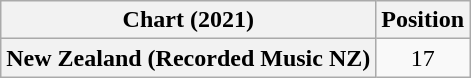<table class="wikitable plainrowheaders" style="text-align:center">
<tr>
<th scope="col">Chart (2021)</th>
<th scope="col">Position</th>
</tr>
<tr>
<th scope="row">New Zealand (Recorded Music NZ)</th>
<td>17</td>
</tr>
</table>
